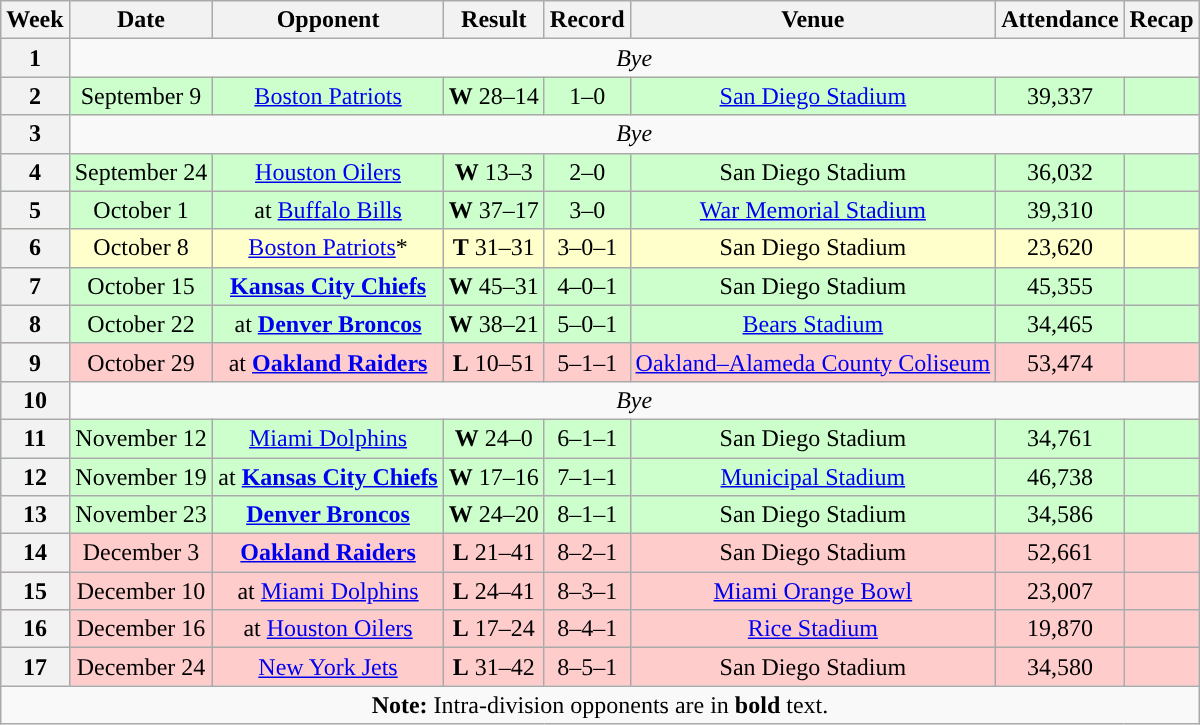<table class="wikitable" style="text-align:center">
<tr>
<th>Week</th>
<th>Date</th>
<th>Opponent</th>
<th>Result</th>
<th>Record</th>
<th>Venue</th>
<th>Attendance</th>
<th>Recap</th>
</tr>
<tr>
<th>1</th>
<td colspan="7" align="center"><em>Bye</em></td>
</tr>
<tr style="background: #cfc;">
<th>2</th>
<td>September 9</td>
<td><a href='#'>Boston Patriots</a></td>
<td><strong>W</strong> 28–14</td>
<td>1–0</td>
<td><a href='#'>San Diego Stadium</a></td>
<td>39,337</td>
<td></td>
</tr>
<tr>
<th>3</th>
<td colspan="7" align="center"><em>Bye</em></td>
</tr>
<tr style="background: #cfc;">
<th>4</th>
<td>September 24</td>
<td><a href='#'>Houston Oilers</a></td>
<td><strong>W</strong> 13–3</td>
<td>2–0</td>
<td>San Diego Stadium</td>
<td>36,032</td>
<td></td>
</tr>
<tr style="background: #cfc;">
<th>5</th>
<td>October 1</td>
<td>at <a href='#'>Buffalo Bills</a></td>
<td><strong>W</strong> 37–17</td>
<td>3–0</td>
<td><a href='#'>War Memorial Stadium</a></td>
<td>39,310</td>
<td></td>
</tr>
<tr style="background: #ffc;">
<th>6</th>
<td>October 8</td>
<td><a href='#'>Boston Patriots</a>*</td>
<td><strong>T</strong> 31–31</td>
<td>3–0–1</td>
<td>San Diego Stadium</td>
<td>23,620</td>
<td></td>
</tr>
<tr style="background: #cfc;">
<th>7</th>
<td>October 15</td>
<td><strong><a href='#'>Kansas City Chiefs</a></strong></td>
<td><strong>W</strong> 45–31</td>
<td>4–0–1</td>
<td>San Diego Stadium</td>
<td>45,355</td>
<td></td>
</tr>
<tr style="background: #cfc;">
<th>8</th>
<td>October 22</td>
<td>at <strong><a href='#'>Denver Broncos</a></strong></td>
<td><strong>W</strong> 38–21</td>
<td>5–0–1</td>
<td><a href='#'>Bears Stadium</a></td>
<td>34,465</td>
<td></td>
</tr>
<tr style="background: #fcc;">
<th>9</th>
<td>October 29</td>
<td>at <strong><a href='#'>Oakland Raiders</a></strong></td>
<td><strong>L</strong> 10–51</td>
<td>5–1–1</td>
<td><a href='#'>Oakland–Alameda County Coliseum</a></td>
<td>53,474</td>
<td></td>
</tr>
<tr>
<th>10</th>
<td colspan="7" align="center"><em>Bye</em></td>
</tr>
<tr style="background: #cfc;">
<th>11</th>
<td>November 12</td>
<td><a href='#'>Miami Dolphins</a></td>
<td><strong>W</strong> 24–0</td>
<td>6–1–1</td>
<td>San Diego Stadium</td>
<td>34,761</td>
<td></td>
</tr>
<tr style="background: #cfc;">
<th>12</th>
<td>November 19</td>
<td>at <strong><a href='#'>Kansas City Chiefs</a></strong></td>
<td><strong>W</strong> 17–16</td>
<td>7–1–1</td>
<td><a href='#'>Municipal Stadium</a></td>
<td>46,738</td>
<td></td>
</tr>
<tr style="background: #cfc;">
<th>13</th>
<td>November 23</td>
<td><strong><a href='#'>Denver Broncos</a></strong></td>
<td><strong>W</strong> 24–20</td>
<td>8–1–1</td>
<td>San Diego Stadium</td>
<td>34,586</td>
<td></td>
</tr>
<tr style="background: #fcc;">
<th>14</th>
<td>December 3</td>
<td><strong><a href='#'>Oakland Raiders</a></strong></td>
<td><strong>L</strong> 21–41</td>
<td>8–2–1</td>
<td>San Diego Stadium</td>
<td>52,661</td>
<td></td>
</tr>
<tr style="background: #fcc;">
<th>15</th>
<td>December 10</td>
<td>at <a href='#'>Miami Dolphins</a></td>
<td><strong>L</strong> 24–41</td>
<td>8–3–1</td>
<td><a href='#'>Miami Orange Bowl</a></td>
<td>23,007</td>
<td></td>
</tr>
<tr style="background: #fcc;">
<th>16</th>
<td>December 16</td>
<td>at <a href='#'>Houston Oilers</a></td>
<td><strong>L</strong> 17–24</td>
<td>8–4–1</td>
<td><a href='#'>Rice Stadium</a></td>
<td>19,870</td>
<td></td>
</tr>
<tr style="background: #fcc;">
<th>17</th>
<td>December 24</td>
<td><a href='#'>New York Jets</a></td>
<td><strong>L</strong> 31–42</td>
<td>8–5–1</td>
<td>San Diego Stadium</td>
<td>34,580</td>
<td></td>
</tr>
<tr>
<td colspan="8"><strong>Note:</strong> Intra-division opponents are in <strong>bold</strong> text.</td>
</tr>
</table>
